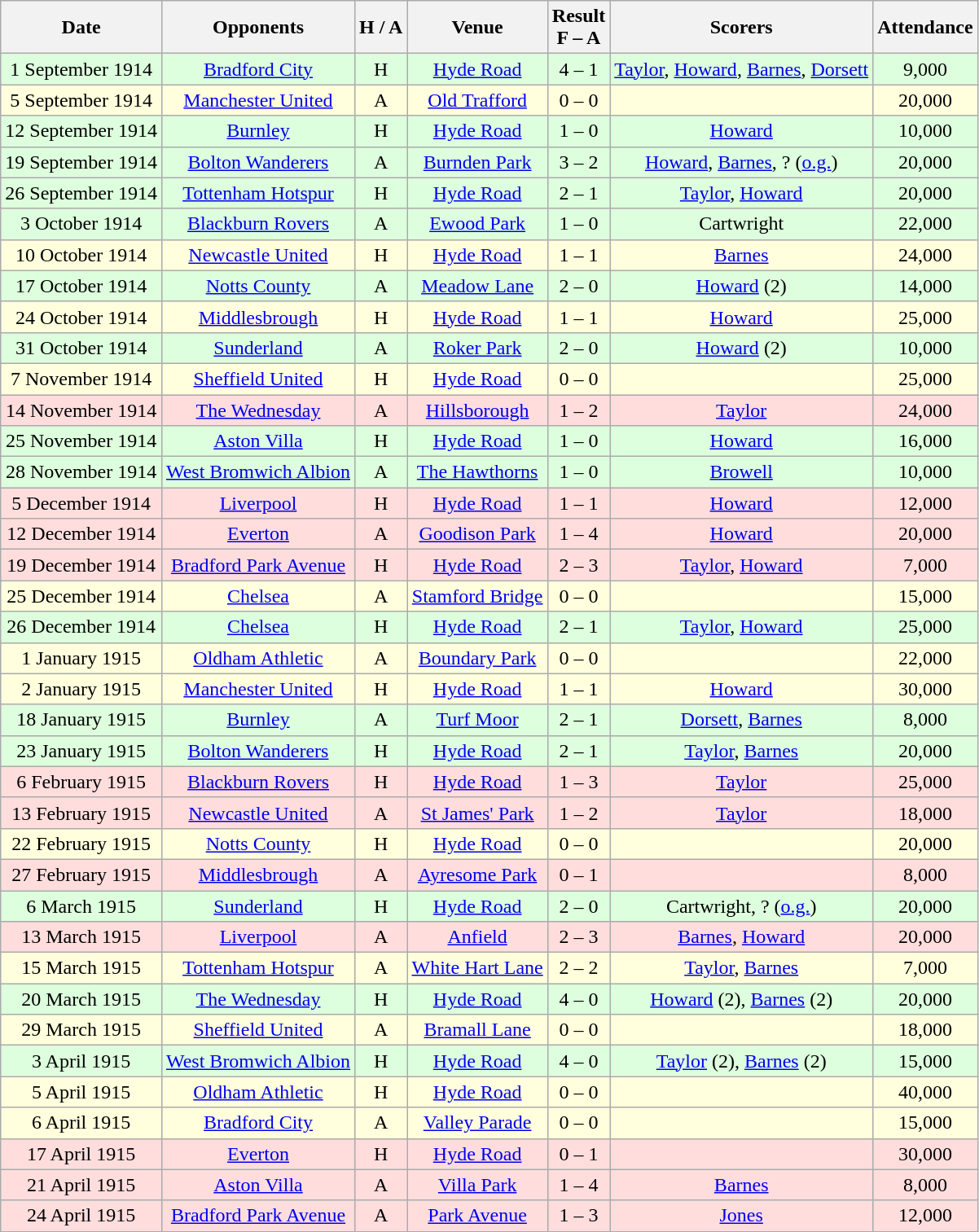<table class="wikitable" style="text-align:center">
<tr>
<th>Date</th>
<th>Opponents</th>
<th>H / A</th>
<th>Venue</th>
<th>Result<br>F – A</th>
<th>Scorers</th>
<th>Attendance</th>
</tr>
<tr bgcolor="#ddffdd">
<td>1 September 1914</td>
<td><a href='#'>Bradford City</a></td>
<td>H</td>
<td><a href='#'>Hyde Road</a></td>
<td>4 – 1</td>
<td><a href='#'>Taylor</a>, <a href='#'>Howard</a>, <a href='#'>Barnes</a>, <a href='#'>Dorsett</a></td>
<td>9,000</td>
</tr>
<tr bgcolor="#ffffdd">
<td>5 September 1914</td>
<td><a href='#'>Manchester United</a></td>
<td>A</td>
<td><a href='#'>Old Trafford</a></td>
<td>0 – 0</td>
<td></td>
<td>20,000</td>
</tr>
<tr bgcolor="#ddffdd">
<td>12 September 1914</td>
<td><a href='#'>Burnley</a></td>
<td>H</td>
<td><a href='#'>Hyde Road</a></td>
<td>1 – 0</td>
<td><a href='#'>Howard</a></td>
<td>10,000</td>
</tr>
<tr bgcolor="#ddffdd">
<td>19 September 1914</td>
<td><a href='#'>Bolton Wanderers</a></td>
<td>A</td>
<td><a href='#'>Burnden Park</a></td>
<td>3 – 2</td>
<td><a href='#'>Howard</a>, <a href='#'>Barnes</a>, ? (<a href='#'>o.g.</a>)</td>
<td>20,000</td>
</tr>
<tr bgcolor="#ddffdd">
<td>26 September 1914</td>
<td><a href='#'>Tottenham Hotspur</a></td>
<td>H</td>
<td><a href='#'>Hyde Road</a></td>
<td>2 – 1</td>
<td><a href='#'>Taylor</a>, <a href='#'>Howard</a></td>
<td>20,000</td>
</tr>
<tr bgcolor="#ddffdd">
<td>3 October 1914</td>
<td><a href='#'>Blackburn Rovers</a></td>
<td>A</td>
<td><a href='#'>Ewood Park</a></td>
<td>1 – 0</td>
<td>Cartwright</td>
<td>22,000</td>
</tr>
<tr bgcolor="#ffffdd">
<td>10 October 1914</td>
<td><a href='#'>Newcastle United</a></td>
<td>H</td>
<td><a href='#'>Hyde Road</a></td>
<td>1 – 1</td>
<td><a href='#'>Barnes</a></td>
<td>24,000</td>
</tr>
<tr bgcolor="#ddffdd">
<td>17 October 1914</td>
<td><a href='#'>Notts County</a></td>
<td>A</td>
<td><a href='#'>Meadow Lane</a></td>
<td>2 – 0</td>
<td><a href='#'>Howard</a> (2)</td>
<td>14,000</td>
</tr>
<tr bgcolor="#ffffdd">
<td>24 October 1914</td>
<td><a href='#'>Middlesbrough</a></td>
<td>H</td>
<td><a href='#'>Hyde Road</a></td>
<td>1 – 1</td>
<td><a href='#'>Howard</a></td>
<td>25,000</td>
</tr>
<tr bgcolor="#ddffdd">
<td>31 October 1914</td>
<td><a href='#'>Sunderland</a></td>
<td>A</td>
<td><a href='#'>Roker Park</a></td>
<td>2 – 0</td>
<td><a href='#'>Howard</a> (2)</td>
<td>10,000</td>
</tr>
<tr bgcolor="#ffffdd">
<td>7 November 1914</td>
<td><a href='#'>Sheffield United</a></td>
<td>H</td>
<td><a href='#'>Hyde Road</a></td>
<td>0 – 0</td>
<td></td>
<td>25,000</td>
</tr>
<tr bgcolor="#ffdddd">
<td>14 November 1914</td>
<td><a href='#'>The Wednesday</a></td>
<td>A</td>
<td><a href='#'>Hillsborough</a></td>
<td>1 – 2</td>
<td><a href='#'>Taylor</a></td>
<td>24,000</td>
</tr>
<tr bgcolor="#ddffdd">
<td>25 November 1914</td>
<td><a href='#'>Aston Villa</a></td>
<td>H</td>
<td><a href='#'>Hyde Road</a></td>
<td>1 – 0</td>
<td><a href='#'>Howard</a></td>
<td>16,000</td>
</tr>
<tr bgcolor="#ddffdd">
<td>28 November 1914</td>
<td><a href='#'>West Bromwich Albion</a></td>
<td>A</td>
<td><a href='#'>The Hawthorns</a></td>
<td>1 – 0</td>
<td><a href='#'>Browell</a></td>
<td>10,000</td>
</tr>
<tr bgcolor="#ffdddd">
<td>5 December 1914</td>
<td><a href='#'>Liverpool</a></td>
<td>H</td>
<td><a href='#'>Hyde Road</a></td>
<td>1 – 1</td>
<td><a href='#'>Howard</a></td>
<td>12,000</td>
</tr>
<tr bgcolor="#ffdddd">
<td>12 December 1914</td>
<td><a href='#'>Everton</a></td>
<td>A</td>
<td><a href='#'>Goodison Park</a></td>
<td>1 – 4</td>
<td><a href='#'>Howard</a></td>
<td>20,000</td>
</tr>
<tr bgcolor="#ffdddd">
<td>19 December 1914</td>
<td><a href='#'>Bradford Park Avenue</a></td>
<td>H</td>
<td><a href='#'>Hyde Road</a></td>
<td>2 – 3</td>
<td><a href='#'>Taylor</a>, <a href='#'>Howard</a></td>
<td>7,000</td>
</tr>
<tr bgcolor="#ffffdd">
<td>25 December 1914</td>
<td><a href='#'>Chelsea</a></td>
<td>A</td>
<td><a href='#'>Stamford Bridge</a></td>
<td>0 – 0</td>
<td></td>
<td>15,000</td>
</tr>
<tr bgcolor="#ddffdd">
<td>26 December 1914</td>
<td><a href='#'>Chelsea</a></td>
<td>H</td>
<td><a href='#'>Hyde Road</a></td>
<td>2 – 1</td>
<td><a href='#'>Taylor</a>, <a href='#'>Howard</a></td>
<td>25,000</td>
</tr>
<tr bgcolor="#ffffdd">
<td>1 January 1915</td>
<td><a href='#'>Oldham Athletic</a></td>
<td>A</td>
<td><a href='#'>Boundary Park</a></td>
<td>0 – 0</td>
<td></td>
<td>22,000</td>
</tr>
<tr bgcolor="#ffffdd">
<td>2 January 1915</td>
<td><a href='#'>Manchester United</a></td>
<td>H</td>
<td><a href='#'>Hyde Road</a></td>
<td>1 – 1</td>
<td><a href='#'>Howard</a></td>
<td>30,000</td>
</tr>
<tr bgcolor="#ddffdd">
<td>18 January 1915</td>
<td><a href='#'>Burnley</a></td>
<td>A</td>
<td><a href='#'>Turf Moor</a></td>
<td>2 – 1</td>
<td><a href='#'>Dorsett</a>, <a href='#'>Barnes</a></td>
<td>8,000</td>
</tr>
<tr bgcolor="#ddffdd">
<td>23 January 1915</td>
<td><a href='#'>Bolton Wanderers</a></td>
<td>H</td>
<td><a href='#'>Hyde Road</a></td>
<td>2 – 1</td>
<td><a href='#'>Taylor</a>, <a href='#'>Barnes</a></td>
<td>20,000</td>
</tr>
<tr bgcolor="#ffdddd">
<td>6 February 1915</td>
<td><a href='#'>Blackburn Rovers</a></td>
<td>H</td>
<td><a href='#'>Hyde Road</a></td>
<td>1 – 3</td>
<td><a href='#'>Taylor</a></td>
<td>25,000</td>
</tr>
<tr bgcolor="#ffdddd">
<td>13 February 1915</td>
<td><a href='#'>Newcastle United</a></td>
<td>A</td>
<td><a href='#'>St James' Park</a></td>
<td>1 – 2</td>
<td><a href='#'>Taylor</a></td>
<td>18,000</td>
</tr>
<tr bgcolor="#ffffdd">
<td>22 February 1915</td>
<td><a href='#'>Notts County</a></td>
<td>H</td>
<td><a href='#'>Hyde Road</a></td>
<td>0 – 0</td>
<td></td>
<td>20,000</td>
</tr>
<tr bgcolor="#ffdddd">
<td>27 February 1915</td>
<td><a href='#'>Middlesbrough</a></td>
<td>A</td>
<td><a href='#'>Ayresome Park</a></td>
<td>0 – 1</td>
<td></td>
<td>8,000</td>
</tr>
<tr bgcolor="#ddffdd">
<td>6 March 1915</td>
<td><a href='#'>Sunderland</a></td>
<td>H</td>
<td><a href='#'>Hyde Road</a></td>
<td>2 – 0</td>
<td>Cartwright, ? (<a href='#'>o.g.</a>)</td>
<td>20,000</td>
</tr>
<tr bgcolor="#ffdddd">
<td>13 March 1915</td>
<td><a href='#'>Liverpool</a></td>
<td>A</td>
<td><a href='#'>Anfield</a></td>
<td>2 – 3</td>
<td><a href='#'>Barnes</a>, <a href='#'>Howard</a></td>
<td>20,000</td>
</tr>
<tr bgcolor="#ffffdd">
<td>15 March 1915</td>
<td><a href='#'>Tottenham Hotspur</a></td>
<td>A</td>
<td><a href='#'>White Hart Lane</a></td>
<td>2 – 2</td>
<td><a href='#'>Taylor</a>, <a href='#'>Barnes</a></td>
<td>7,000</td>
</tr>
<tr bgcolor="#ddffdd">
<td>20 March 1915</td>
<td><a href='#'>The Wednesday</a></td>
<td>H</td>
<td><a href='#'>Hyde Road</a></td>
<td>4 – 0</td>
<td><a href='#'>Howard</a> (2), <a href='#'>Barnes</a> (2)</td>
<td>20,000</td>
</tr>
<tr bgcolor="#ffffdd">
<td>29 March 1915</td>
<td><a href='#'>Sheffield United</a></td>
<td>A</td>
<td><a href='#'>Bramall Lane</a></td>
<td>0 – 0</td>
<td></td>
<td>18,000</td>
</tr>
<tr bgcolor="#ddffdd">
<td>3 April 1915</td>
<td><a href='#'>West Bromwich Albion</a></td>
<td>H</td>
<td><a href='#'>Hyde Road</a></td>
<td>4 – 0</td>
<td><a href='#'>Taylor</a> (2), <a href='#'>Barnes</a> (2)</td>
<td>15,000</td>
</tr>
<tr bgcolor="#ffffdd">
<td>5 April 1915</td>
<td><a href='#'>Oldham Athletic</a></td>
<td>H</td>
<td><a href='#'>Hyde Road</a></td>
<td>0 – 0</td>
<td></td>
<td>40,000</td>
</tr>
<tr bgcolor="#ffffdd">
<td>6 April 1915</td>
<td><a href='#'>Bradford City</a></td>
<td>A</td>
<td><a href='#'>Valley Parade</a></td>
<td>0 – 0</td>
<td></td>
<td>15,000</td>
</tr>
<tr bgcolor="#ffdddd">
<td>17 April 1915</td>
<td><a href='#'>Everton</a></td>
<td>H</td>
<td><a href='#'>Hyde Road</a></td>
<td>0 – 1</td>
<td></td>
<td>30,000</td>
</tr>
<tr bgcolor="#ffdddd">
<td>21 April 1915</td>
<td><a href='#'>Aston Villa</a></td>
<td>A</td>
<td><a href='#'>Villa Park</a></td>
<td>1 – 4</td>
<td><a href='#'>Barnes</a></td>
<td>8,000</td>
</tr>
<tr bgcolor="#ffdddd">
<td>24 April 1915</td>
<td><a href='#'>Bradford Park Avenue</a></td>
<td>A</td>
<td><a href='#'>Park Avenue</a></td>
<td>1 – 3</td>
<td><a href='#'>Jones</a></td>
<td>12,000</td>
</tr>
</table>
